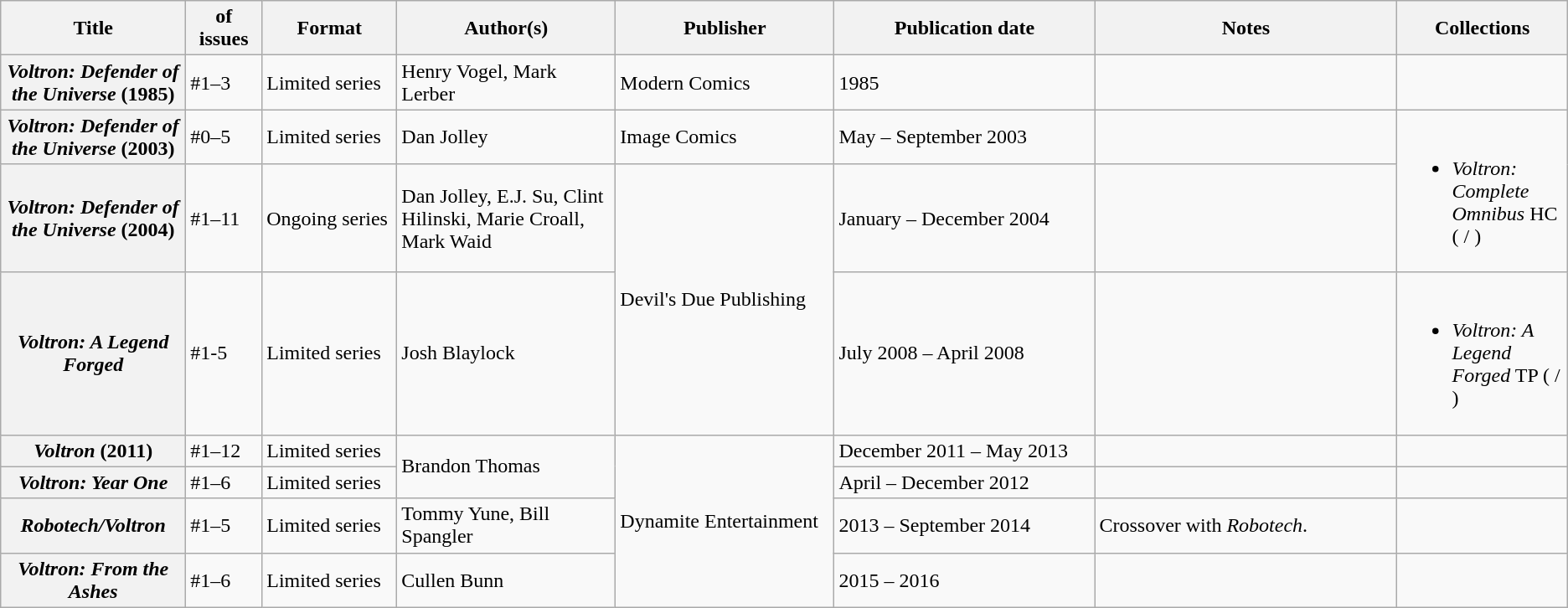<table class="wikitable">
<tr>
<th>Title</th>
<th style="width:40pt"> of issues</th>
<th style="width:75pt">Format</th>
<th style="width:125pt">Author(s)</th>
<th style="width:125pt">Publisher</th>
<th style="width:150pt">Publication date</th>
<th style="width:175pt">Notes</th>
<th>Collections</th>
</tr>
<tr>
<th><em>Voltron: Defender of the Universe</em> (1985)</th>
<td>#1–3</td>
<td>Limited series</td>
<td>Henry Vogel, Mark Lerber</td>
<td>Modern Comics</td>
<td>1985</td>
<td></td>
<td></td>
</tr>
<tr>
<th><em>Voltron: Defender of the Universe</em> (2003)</th>
<td>#0–5</td>
<td>Limited series</td>
<td>Dan Jolley</td>
<td>Image Comics</td>
<td>May – September 2003</td>
<td></td>
<td rowspan="2"><br><ul><li><em>Voltron: Complete Omnibus</em> HC ( / )</li></ul></td>
</tr>
<tr>
<th><em>Voltron: Defender of the Universe</em> (2004)</th>
<td>#1–11</td>
<td>Ongoing series</td>
<td>Dan Jolley, E.J. Su, Clint Hilinski, Marie Croall, Mark Waid</td>
<td rowspan="2">Devil's Due Publishing</td>
<td>January – December 2004</td>
<td></td>
</tr>
<tr>
<th><em>Voltron: A Legend Forged</em></th>
<td>#1-5</td>
<td>Limited series</td>
<td>Josh Blaylock</td>
<td>July 2008 – April 2008</td>
<td></td>
<td><br><ul><li><em>Voltron: A Legend Forged</em> TP ( / )</li></ul></td>
</tr>
<tr>
<th><em>Voltron</em> (2011)</th>
<td>#1–12</td>
<td>Limited series</td>
<td rowspan="2">Brandon Thomas</td>
<td rowspan="4">Dynamite Entertainment</td>
<td>December 2011 – May 2013</td>
<td></td>
<td></td>
</tr>
<tr>
<th><em>Voltron: Year One</em></th>
<td>#1–6</td>
<td>Limited series</td>
<td>April – December 2012</td>
<td></td>
<td></td>
</tr>
<tr>
<th><em>Robotech/Voltron</em></th>
<td>#1–5</td>
<td>Limited series</td>
<td>Tommy Yune, Bill Spangler</td>
<td>2013 – September 2014</td>
<td>Crossover with <em>Robotech</em>.</td>
<td></td>
</tr>
<tr>
<th><em>Voltron: From the Ashes</em></th>
<td>#1–6</td>
<td>Limited series</td>
<td>Cullen Bunn</td>
<td>2015 – 2016</td>
<td></td>
<td></td>
</tr>
</table>
